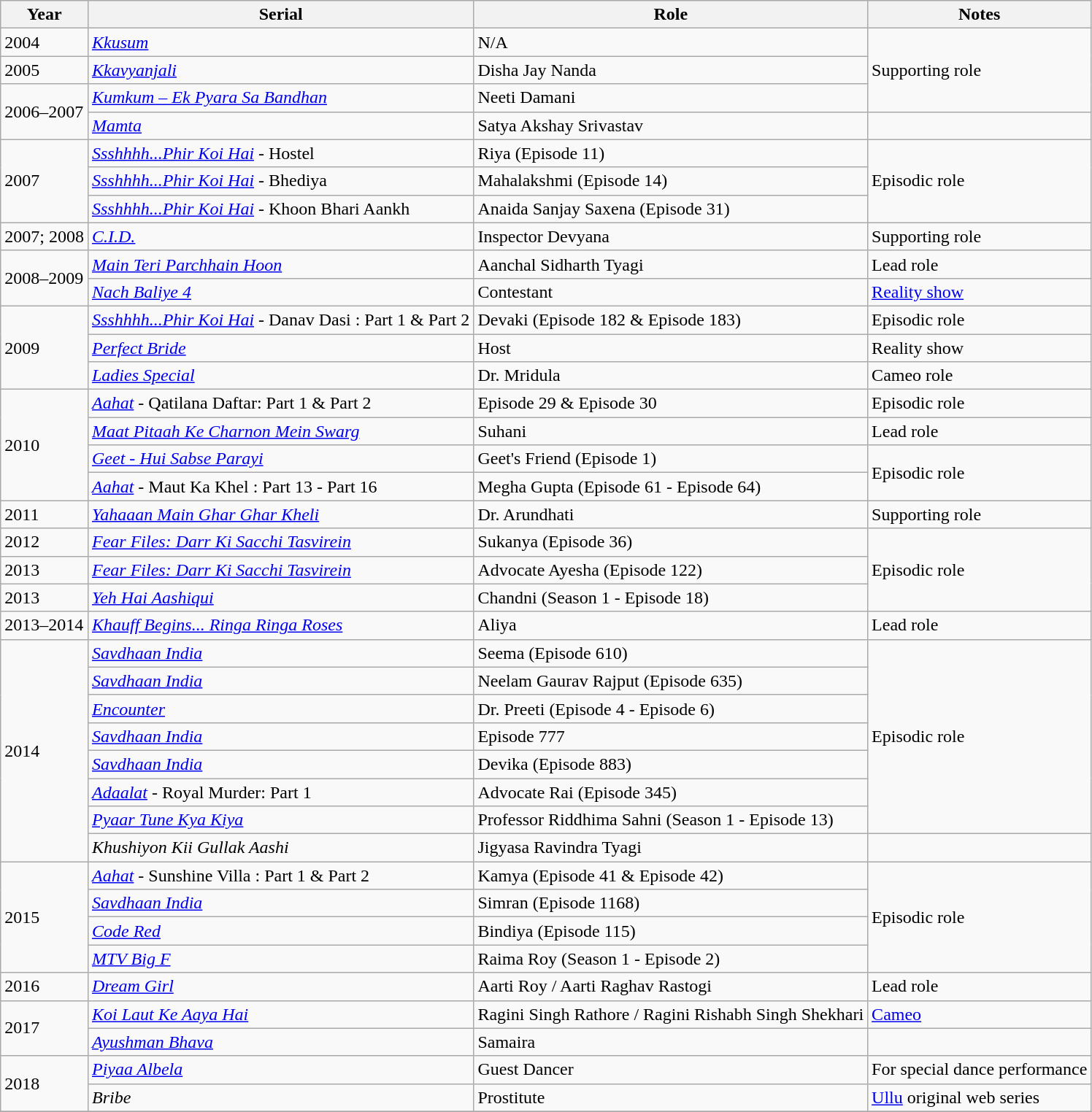<table class="wikitable sortable">
<tr>
<th>Year</th>
<th>Serial</th>
<th>Role</th>
<th>Notes</th>
</tr>
<tr>
<td>2004</td>
<td><em><a href='#'>Kkusum</a></em></td>
<td>N/A</td>
<td rowspan="3">Supporting role</td>
</tr>
<tr>
<td>2005</td>
<td><em><a href='#'>Kkavyanjali</a></em></td>
<td>Disha Jay Nanda</td>
</tr>
<tr>
<td rowspan="2">2006–2007</td>
<td><em><a href='#'>Kumkum – Ek Pyara Sa Bandhan</a></em></td>
<td>Neeti Damani</td>
</tr>
<tr>
<td><em><a href='#'>Mamta</a></em></td>
<td>Satya Akshay Srivastav</td>
<td></td>
</tr>
<tr>
<td rowspan="3">2007</td>
<td><em><a href='#'>Ssshhhh...Phir Koi Hai</a></em> - Hostel</td>
<td>Riya (Episode 11)</td>
<td rowspan="3">Episodic role</td>
</tr>
<tr>
<td><em><a href='#'>Ssshhhh...Phir Koi Hai</a></em> - Bhediya</td>
<td>Mahalakshmi (Episode 14)</td>
</tr>
<tr>
<td><em><a href='#'>Ssshhhh...Phir Koi Hai</a></em> - Khoon Bhari Aankh</td>
<td>Anaida Sanjay Saxena (Episode 31)</td>
</tr>
<tr>
<td>2007; 2008</td>
<td><em><a href='#'>C.I.D.</a></em></td>
<td>Inspector Devyana</td>
<td>Supporting role</td>
</tr>
<tr>
<td rowspan="2">2008–2009</td>
<td><em><a href='#'>Main Teri Parchhain Hoon</a></em></td>
<td>Aanchal Sidharth Tyagi</td>
<td>Lead role</td>
</tr>
<tr>
<td><em><a href='#'>Nach Baliye 4</a></em></td>
<td>Contestant</td>
<td><a href='#'>Reality show</a></td>
</tr>
<tr>
<td rowspan="3">2009</td>
<td><em><a href='#'>Ssshhhh...Phir Koi Hai</a></em> - Danav Dasi : Part 1 & Part 2</td>
<td>Devaki (Episode 182 & Episode 183)</td>
<td>Episodic role</td>
</tr>
<tr>
<td><em><a href='#'>Perfect Bride</a></em></td>
<td>Host</td>
<td>Reality show</td>
</tr>
<tr>
<td><em><a href='#'>Ladies Special</a></em></td>
<td>Dr. Mridula</td>
<td>Cameo role</td>
</tr>
<tr>
<td rowspan="4">2010</td>
<td><em><a href='#'>Aahat</a></em> - Qatilana Daftar: Part 1 & Part 2</td>
<td>Episode 29 & Episode 30</td>
<td>Episodic role</td>
</tr>
<tr>
<td><em><a href='#'>Maat Pitaah Ke Charnon Mein Swarg</a></em></td>
<td>Suhani</td>
<td>Lead role</td>
</tr>
<tr>
<td><em><a href='#'>Geet - Hui Sabse Parayi</a></em></td>
<td>Geet's Friend (Episode 1)</td>
<td rowspan="2">Episodic role</td>
</tr>
<tr>
<td><em><a href='#'>Aahat</a></em> - Maut Ka Khel : Part 13 - Part 16</td>
<td>Megha Gupta (Episode 61 - Episode 64)</td>
</tr>
<tr>
<td>2011</td>
<td><em><a href='#'>Yahaaan Main Ghar Ghar Kheli</a></em></td>
<td>Dr. Arundhati</td>
<td>Supporting role</td>
</tr>
<tr>
<td>2012</td>
<td><em><a href='#'>Fear Files: Darr Ki Sacchi Tasvirein</a></em></td>
<td>Sukanya (Episode 36)</td>
<td rowspan="3">Episodic role</td>
</tr>
<tr>
<td>2013</td>
<td><em><a href='#'>Fear Files: Darr Ki Sacchi Tasvirein</a></em></td>
<td>Advocate Ayesha (Episode 122)</td>
</tr>
<tr>
<td>2013</td>
<td><em><a href='#'>Yeh Hai Aashiqui</a></em></td>
<td>Chandni (Season 1 - Episode 18)</td>
</tr>
<tr>
<td>2013–2014</td>
<td><em><a href='#'>Khauff Begins... Ringa Ringa Roses</a></em></td>
<td>Aliya</td>
<td>Lead role</td>
</tr>
<tr>
<td rowspan="8">2014</td>
<td><em><a href='#'>Savdhaan India</a></em></td>
<td>Seema (Episode 610)</td>
<td rowspan="7">Episodic role</td>
</tr>
<tr>
<td><em><a href='#'>Savdhaan India</a></em></td>
<td>Neelam Gaurav Rajput (Episode 635)</td>
</tr>
<tr>
<td><em><a href='#'>Encounter</a></em></td>
<td>Dr. Preeti (Episode 4 - Episode 6)</td>
</tr>
<tr>
<td><em><a href='#'>Savdhaan India</a></em></td>
<td>Episode 777</td>
</tr>
<tr>
<td><em><a href='#'>Savdhaan India</a></em></td>
<td>Devika (Episode 883)</td>
</tr>
<tr>
<td><em><a href='#'>Adaalat</a></em> - Royal Murder: Part 1</td>
<td>Advocate Rai (Episode 345)</td>
</tr>
<tr>
<td><em><a href='#'>Pyaar Tune Kya Kiya</a></em></td>
<td>Professor Riddhima Sahni (Season 1 - Episode 13)</td>
</tr>
<tr>
<td><em>Khushiyon Kii Gullak Aashi</em></td>
<td>Jigyasa Ravindra Tyagi</td>
<td></td>
</tr>
<tr>
<td rowspan="4">2015</td>
<td><em><a href='#'>Aahat</a></em> - Sunshine Villa : Part 1 & Part 2</td>
<td>Kamya (Episode 41 & Episode 42)</td>
<td rowspan="4">Episodic role</td>
</tr>
<tr>
<td><em><a href='#'>Savdhaan India</a></em></td>
<td>Simran (Episode 1168)</td>
</tr>
<tr>
<td><em><a href='#'>Code Red</a></em></td>
<td>Bindiya (Episode 115)</td>
</tr>
<tr>
<td><em><a href='#'>MTV Big F</a></em></td>
<td>Raima Roy (Season 1 - Episode 2)</td>
</tr>
<tr>
<td>2016</td>
<td><em><a href='#'>Dream Girl</a></em></td>
<td>Aarti Roy / Aarti Raghav Rastogi</td>
<td>Lead role</td>
</tr>
<tr>
<td rowspan="2">2017</td>
<td><em><a href='#'>Koi Laut Ke Aaya Hai</a></em></td>
<td>Ragini Singh Rathore / Ragini Rishabh Singh Shekhari</td>
<td><a href='#'>Cameo</a></td>
</tr>
<tr>
<td><em><a href='#'>Ayushman Bhava</a></em></td>
<td>Samaira</td>
<td></td>
</tr>
<tr>
<td rowspan="2">2018</td>
<td><em><a href='#'>Piyaa Albela</a></em></td>
<td>Guest Dancer</td>
<td>For special dance performance</td>
</tr>
<tr>
<td><em>Bribe</em></td>
<td>Prostitute</td>
<td><a href='#'>Ullu</a> original web series</td>
</tr>
<tr>
</tr>
</table>
